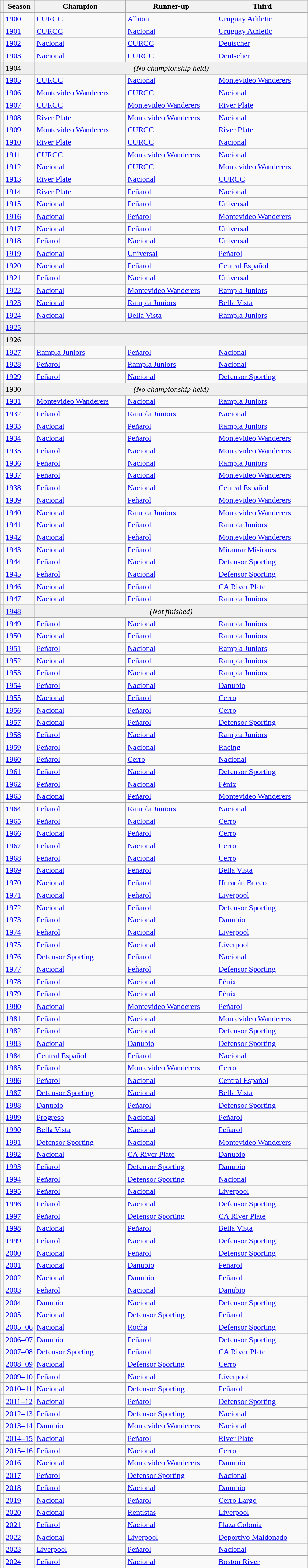<table class="wikitable sortable">
<tr>
<th width= px></th>
<th width= px>Season</th>
<th width= 180px>Champion</th>
<th width= 180px>Runner-up</th>
<th width= 180px>Third</th>
</tr>
<tr>
<td></td>
<td><a href='#'>1900</a></td>
<td><a href='#'>CURCC</a> </td>
<td><a href='#'>Albion</a></td>
<td><a href='#'>Uruguay Athletic</a></td>
</tr>
<tr>
<td></td>
<td><a href='#'>1901</a></td>
<td><a href='#'>CURCC</a> </td>
<td><a href='#'>Nacional</a></td>
<td><a href='#'>Uruguay Athletic</a></td>
</tr>
<tr>
<td></td>
<td><a href='#'>1902</a></td>
<td><a href='#'>Nacional</a> </td>
<td><a href='#'>CURCC</a></td>
<td><a href='#'>Deutscher</a></td>
</tr>
<tr>
<td></td>
<td><a href='#'>1903</a></td>
<td><a href='#'>Nacional</a> </td>
<td><a href='#'>CURCC</a></td>
<td><a href='#'>Deutscher</a></td>
</tr>
<tr bgcolor=#efefef>
<td></td>
<td>1904</td>
<td colspan=3 align=center><em>(No championship held)</em></td>
</tr>
<tr>
<td></td>
<td><a href='#'>1905</a></td>
<td><a href='#'>CURCC</a> </td>
<td><a href='#'>Nacional</a></td>
<td><a href='#'>Montevideo Wanderers</a></td>
</tr>
<tr>
<td></td>
<td><a href='#'>1906</a></td>
<td><a href='#'>Montevideo Wanderers</a> </td>
<td><a href='#'>CURCC</a></td>
<td><a href='#'>Nacional</a></td>
</tr>
<tr>
<td></td>
<td><a href='#'>1907</a></td>
<td><a href='#'>CURCC</a> </td>
<td><a href='#'>Montevideo Wanderers</a></td>
<td><a href='#'>River Plate</a></td>
</tr>
<tr>
<td></td>
<td><a href='#'>1908</a></td>
<td><a href='#'>River Plate</a> </td>
<td><a href='#'>Montevideo Wanderers</a></td>
<td><a href='#'>Nacional</a></td>
</tr>
<tr>
<td></td>
<td><a href='#'>1909</a></td>
<td><a href='#'>Montevideo Wanderers</a> </td>
<td><a href='#'>CURCC</a></td>
<td><a href='#'>River Plate</a></td>
</tr>
<tr>
<td></td>
<td><a href='#'>1910</a></td>
<td><a href='#'>River Plate</a> </td>
<td><a href='#'>CURCC</a></td>
<td><a href='#'>Nacional</a></td>
</tr>
<tr>
<td></td>
<td><a href='#'>1911</a></td>
<td><a href='#'>CURCC</a> </td>
<td><a href='#'>Montevideo Wanderers</a></td>
<td><a href='#'>Nacional</a></td>
</tr>
<tr>
<td></td>
<td><a href='#'>1912</a></td>
<td><a href='#'>Nacional</a> </td>
<td><a href='#'>CURCC</a></td>
<td><a href='#'>Montevideo Wanderers</a></td>
</tr>
<tr>
<td></td>
<td><a href='#'>1913</a></td>
<td><a href='#'>River Plate</a> </td>
<td><a href='#'>Nacional</a></td>
<td><a href='#'>CURCC</a></td>
</tr>
<tr>
<td></td>
<td><a href='#'>1914</a></td>
<td><a href='#'>River Plate</a> </td>
<td><a href='#'>Peñarol</a></td>
<td><a href='#'>Nacional</a></td>
</tr>
<tr>
<td></td>
<td><a href='#'>1915</a></td>
<td><a href='#'>Nacional</a> </td>
<td><a href='#'>Peñarol</a></td>
<td><a href='#'>Universal</a></td>
</tr>
<tr>
<td></td>
<td><a href='#'>1916</a></td>
<td><a href='#'>Nacional</a> </td>
<td><a href='#'>Peñarol</a></td>
<td><a href='#'>Montevideo Wanderers</a></td>
</tr>
<tr>
<td></td>
<td><a href='#'>1917</a></td>
<td><a href='#'>Nacional</a> </td>
<td><a href='#'>Peñarol</a></td>
<td><a href='#'>Universal</a></td>
</tr>
<tr>
<td></td>
<td><a href='#'>1918</a></td>
<td><a href='#'>Peñarol</a> </td>
<td><a href='#'>Nacional</a></td>
<td><a href='#'>Universal</a></td>
</tr>
<tr>
<td></td>
<td><a href='#'>1919</a></td>
<td><a href='#'>Nacional</a> </td>
<td><a href='#'>Universal</a></td>
<td><a href='#'>Peñarol</a></td>
</tr>
<tr>
<td></td>
<td><a href='#'>1920</a></td>
<td><a href='#'>Nacional</a> </td>
<td><a href='#'>Peñarol</a></td>
<td><a href='#'>Central Español</a></td>
</tr>
<tr>
<td></td>
<td><a href='#'>1921</a></td>
<td><a href='#'>Peñarol</a> </td>
<td><a href='#'>Nacional</a></td>
<td><a href='#'>Universal</a></td>
</tr>
<tr>
<td></td>
<td><a href='#'>1922</a></td>
<td><a href='#'>Nacional</a> </td>
<td><a href='#'>Montevideo Wanderers</a></td>
<td><a href='#'>Rampla Juniors</a></td>
</tr>
<tr>
<td></td>
<td><a href='#'>1923</a></td>
<td><a href='#'>Nacional</a> </td>
<td><a href='#'>Rampla Juniors</a></td>
<td><a href='#'>Bella Vista</a></td>
</tr>
<tr>
<td></td>
<td><a href='#'>1924</a></td>
<td><a href='#'>Nacional</a> </td>
<td><a href='#'>Bella Vista</a></td>
<td><a href='#'>Rampla Juniors</a></td>
</tr>
<tr bgcolor=#efefef>
<td></td>
<td><a href='#'>1925</a></td>
<td colspan=4></td>
</tr>
<tr bgcolor=#efefef>
<td></td>
<td>1926</td>
<td colspan=3></td>
</tr>
<tr>
<td></td>
<td><a href='#'>1927</a></td>
<td><a href='#'>Rampla Juniors</a> </td>
<td><a href='#'>Peñarol</a></td>
<td><a href='#'>Nacional</a></td>
</tr>
<tr>
<td></td>
<td><a href='#'>1928</a></td>
<td><a href='#'>Peñarol</a> </td>
<td><a href='#'>Rampla Juniors</a></td>
<td><a href='#'>Nacional</a></td>
</tr>
<tr>
<td></td>
<td><a href='#'>1929</a></td>
<td><a href='#'>Peñarol</a> </td>
<td><a href='#'>Nacional</a></td>
<td><a href='#'>Defensor Sporting</a></td>
</tr>
<tr bgcolor=#efefef>
<td></td>
<td>1930</td>
<td colspan=3 align=center><em>(No championship held)</em></td>
</tr>
<tr>
<td></td>
<td><a href='#'>1931</a></td>
<td><a href='#'>Montevideo Wanderers</a> </td>
<td><a href='#'>Nacional</a></td>
<td><a href='#'>Rampla Juniors</a></td>
</tr>
<tr>
<td></td>
<td><a href='#'>1932</a></td>
<td><a href='#'>Peñarol</a> </td>
<td><a href='#'>Rampla Juniors</a></td>
<td><a href='#'>Nacional</a></td>
</tr>
<tr>
<td></td>
<td><a href='#'>1933</a></td>
<td><a href='#'>Nacional</a> </td>
<td><a href='#'>Peñarol</a></td>
<td><a href='#'>Rampla Juniors</a></td>
</tr>
<tr>
<td></td>
<td><a href='#'>1934</a></td>
<td><a href='#'>Nacional</a> </td>
<td><a href='#'>Peñarol</a></td>
<td><a href='#'>Montevideo Wanderers</a></td>
</tr>
<tr>
<td></td>
<td><a href='#'>1935</a></td>
<td><a href='#'>Peñarol</a> </td>
<td><a href='#'>Nacional</a></td>
<td><a href='#'>Montevideo Wanderers</a></td>
</tr>
<tr>
<td></td>
<td><a href='#'>1936</a></td>
<td><a href='#'>Peñarol</a> </td>
<td><a href='#'>Nacional</a></td>
<td><a href='#'>Rampla Juniors</a></td>
</tr>
<tr>
<td></td>
<td><a href='#'>1937</a></td>
<td><a href='#'>Peñarol</a> </td>
<td><a href='#'>Nacional</a></td>
<td><a href='#'>Montevideo Wanderers</a></td>
</tr>
<tr>
<td></td>
<td><a href='#'>1938</a></td>
<td><a href='#'>Peñarol</a> </td>
<td><a href='#'>Nacional</a></td>
<td><a href='#'>Central Español</a></td>
</tr>
<tr>
<td></td>
<td><a href='#'>1939</a></td>
<td><a href='#'>Nacional</a> </td>
<td><a href='#'>Peñarol</a></td>
<td><a href='#'>Montevideo Wanderers</a></td>
</tr>
<tr>
<td></td>
<td><a href='#'>1940</a></td>
<td><a href='#'>Nacional</a> </td>
<td><a href='#'>Rampla Juniors</a></td>
<td><a href='#'>Montevideo Wanderers</a></td>
</tr>
<tr>
<td></td>
<td><a href='#'>1941</a></td>
<td><a href='#'>Nacional</a> </td>
<td><a href='#'>Peñarol</a></td>
<td><a href='#'>Rampla Juniors</a></td>
</tr>
<tr>
<td></td>
<td><a href='#'>1942</a></td>
<td><a href='#'>Nacional</a> </td>
<td><a href='#'>Peñarol</a></td>
<td><a href='#'>Montevideo Wanderers</a></td>
</tr>
<tr>
<td></td>
<td><a href='#'>1943</a></td>
<td><a href='#'>Nacional</a> </td>
<td><a href='#'>Peñarol</a></td>
<td><a href='#'>Miramar Misiones</a></td>
</tr>
<tr>
<td></td>
<td><a href='#'>1944</a></td>
<td><a href='#'>Peñarol</a> </td>
<td><a href='#'>Nacional</a></td>
<td><a href='#'>Defensor Sporting</a></td>
</tr>
<tr>
<td></td>
<td><a href='#'>1945</a></td>
<td><a href='#'>Peñarol</a> </td>
<td><a href='#'>Nacional</a></td>
<td><a href='#'>Defensor Sporting</a></td>
</tr>
<tr>
<td></td>
<td><a href='#'>1946</a></td>
<td><a href='#'>Nacional</a> </td>
<td><a href='#'>Peñarol</a></td>
<td><a href='#'>CA River Plate</a></td>
</tr>
<tr>
<td></td>
<td><a href='#'>1947</a></td>
<td><a href='#'>Nacional</a> </td>
<td><a href='#'>Peñarol</a></td>
<td><a href='#'>Rampla Juniors</a></td>
</tr>
<tr bgcolor=#efefef>
<td></td>
<td><a href='#'>1948</a></td>
<td colspan=3 align=center><em>(Not finished)</em></td>
</tr>
<tr>
<td></td>
<td><a href='#'>1949</a></td>
<td><a href='#'>Peñarol</a> </td>
<td><a href='#'>Nacional</a></td>
<td><a href='#'>Rampla Juniors</a></td>
</tr>
<tr>
<td></td>
<td><a href='#'>1950</a></td>
<td><a href='#'>Nacional</a> </td>
<td><a href='#'>Peñarol</a></td>
<td><a href='#'>Rampla Juniors</a></td>
</tr>
<tr>
<td></td>
<td><a href='#'>1951</a></td>
<td><a href='#'>Peñarol</a> </td>
<td><a href='#'>Nacional</a></td>
<td><a href='#'>Rampla Juniors</a></td>
</tr>
<tr>
<td></td>
<td><a href='#'>1952</a></td>
<td><a href='#'>Nacional</a> </td>
<td><a href='#'>Peñarol</a></td>
<td><a href='#'>Rampla Juniors</a></td>
</tr>
<tr>
<td></td>
<td><a href='#'>1953</a></td>
<td><a href='#'>Peñarol</a> </td>
<td><a href='#'>Nacional</a></td>
<td><a href='#'>Rampla Juniors</a></td>
</tr>
<tr>
<td></td>
<td><a href='#'>1954</a></td>
<td><a href='#'>Peñarol</a> </td>
<td><a href='#'>Nacional</a></td>
<td><a href='#'>Danubio</a></td>
</tr>
<tr>
<td></td>
<td><a href='#'>1955</a></td>
<td><a href='#'>Nacional</a> </td>
<td><a href='#'>Peñarol</a></td>
<td><a href='#'>Cerro</a></td>
</tr>
<tr>
<td></td>
<td><a href='#'>1956</a></td>
<td><a href='#'>Nacional</a> </td>
<td><a href='#'>Peñarol</a></td>
<td><a href='#'>Cerro</a></td>
</tr>
<tr>
<td></td>
<td><a href='#'>1957</a></td>
<td><a href='#'>Nacional</a> </td>
<td><a href='#'>Peñarol</a></td>
<td><a href='#'>Defensor Sporting</a></td>
</tr>
<tr>
<td></td>
<td><a href='#'>1958</a></td>
<td><a href='#'>Peñarol</a> </td>
<td><a href='#'>Nacional</a></td>
<td><a href='#'>Rampla Juniors</a></td>
</tr>
<tr>
<td></td>
<td><a href='#'>1959</a></td>
<td><a href='#'>Peñarol</a> </td>
<td><a href='#'>Nacional</a></td>
<td><a href='#'>Racing</a></td>
</tr>
<tr>
<td></td>
<td><a href='#'>1960</a></td>
<td><a href='#'>Peñarol</a> </td>
<td><a href='#'>Cerro</a></td>
<td><a href='#'>Nacional</a></td>
</tr>
<tr>
<td></td>
<td><a href='#'>1961</a></td>
<td><a href='#'>Peñarol</a> </td>
<td><a href='#'>Nacional</a></td>
<td><a href='#'>Defensor Sporting</a></td>
</tr>
<tr>
<td></td>
<td><a href='#'>1962</a></td>
<td><a href='#'>Peñarol</a> </td>
<td><a href='#'>Nacional</a></td>
<td><a href='#'>Fénix</a></td>
</tr>
<tr>
<td></td>
<td><a href='#'>1963</a></td>
<td><a href='#'>Nacional</a> </td>
<td><a href='#'>Peñarol</a></td>
<td><a href='#'>Montevideo Wanderers</a></td>
</tr>
<tr>
<td></td>
<td><a href='#'>1964</a></td>
<td><a href='#'>Peñarol</a> </td>
<td><a href='#'>Rampla Juniors</a></td>
<td><a href='#'>Nacional</a></td>
</tr>
<tr>
<td></td>
<td><a href='#'>1965</a></td>
<td><a href='#'>Peñarol</a> </td>
<td><a href='#'>Nacional</a></td>
<td><a href='#'>Cerro</a></td>
</tr>
<tr>
<td></td>
<td><a href='#'>1966</a></td>
<td><a href='#'>Nacional</a> </td>
<td><a href='#'>Peñarol</a></td>
<td><a href='#'>Cerro</a></td>
</tr>
<tr>
<td></td>
<td><a href='#'>1967</a></td>
<td><a href='#'>Peñarol</a> </td>
<td><a href='#'>Nacional</a></td>
<td><a href='#'>Cerro</a></td>
</tr>
<tr>
<td></td>
<td><a href='#'>1968</a></td>
<td><a href='#'>Peñarol</a> </td>
<td><a href='#'>Nacional</a></td>
<td><a href='#'>Cerro</a></td>
</tr>
<tr>
<td></td>
<td><a href='#'>1969</a></td>
<td><a href='#'>Nacional</a> </td>
<td><a href='#'>Peñarol</a></td>
<td><a href='#'>Bella Vista</a></td>
</tr>
<tr>
<td></td>
<td><a href='#'>1970</a></td>
<td><a href='#'>Nacional</a> </td>
<td><a href='#'>Peñarol</a></td>
<td><a href='#'>Huracán Buceo</a></td>
</tr>
<tr>
<td></td>
<td><a href='#'>1971</a></td>
<td><a href='#'>Nacional</a> </td>
<td><a href='#'>Peñarol</a></td>
<td><a href='#'>Liverpool</a></td>
</tr>
<tr>
<td></td>
<td><a href='#'>1972</a></td>
<td><a href='#'>Nacional</a> </td>
<td><a href='#'>Peñarol</a></td>
<td><a href='#'>Defensor Sporting</a></td>
</tr>
<tr>
<td></td>
<td><a href='#'>1973</a></td>
<td><a href='#'>Peñarol</a> </td>
<td><a href='#'>Nacional</a></td>
<td><a href='#'>Danubio</a></td>
</tr>
<tr>
<td></td>
<td><a href='#'>1974</a></td>
<td><a href='#'>Peñarol</a> </td>
<td><a href='#'>Nacional</a></td>
<td><a href='#'>Liverpool</a></td>
</tr>
<tr>
<td></td>
<td><a href='#'>1975</a></td>
<td><a href='#'>Peñarol</a> </td>
<td><a href='#'>Nacional</a></td>
<td><a href='#'>Liverpool</a></td>
</tr>
<tr>
<td></td>
<td><a href='#'>1976</a></td>
<td><a href='#'>Defensor Sporting</a> </td>
<td><a href='#'>Peñarol</a></td>
<td><a href='#'>Nacional</a></td>
</tr>
<tr>
<td></td>
<td><a href='#'>1977</a></td>
<td><a href='#'>Nacional</a> </td>
<td><a href='#'>Peñarol</a></td>
<td><a href='#'>Defensor Sporting</a></td>
</tr>
<tr>
<td></td>
<td><a href='#'>1978</a></td>
<td><a href='#'>Peñarol</a> </td>
<td><a href='#'>Nacional</a></td>
<td><a href='#'>Fénix</a></td>
</tr>
<tr>
<td></td>
<td><a href='#'>1979</a></td>
<td><a href='#'>Peñarol</a> </td>
<td><a href='#'>Nacional</a></td>
<td><a href='#'>Fénix</a></td>
</tr>
<tr>
<td></td>
<td><a href='#'>1980</a></td>
<td><a href='#'>Nacional</a> </td>
<td><a href='#'>Montevideo Wanderers</a></td>
<td><a href='#'>Peñarol</a></td>
</tr>
<tr>
<td></td>
<td><a href='#'>1981</a></td>
<td><a href='#'>Peñarol</a> </td>
<td><a href='#'>Nacional</a></td>
<td><a href='#'>Montevideo Wanderers</a></td>
</tr>
<tr>
<td></td>
<td><a href='#'>1982</a></td>
<td><a href='#'>Peñarol</a> </td>
<td><a href='#'>Nacional</a></td>
<td><a href='#'>Defensor Sporting</a></td>
</tr>
<tr>
<td></td>
<td><a href='#'>1983</a></td>
<td><a href='#'>Nacional</a> </td>
<td><a href='#'>Danubio</a></td>
<td><a href='#'>Defensor Sporting</a></td>
</tr>
<tr>
<td></td>
<td><a href='#'>1984</a></td>
<td><a href='#'>Central Español</a> </td>
<td><a href='#'>Peñarol</a></td>
<td><a href='#'>Nacional</a></td>
</tr>
<tr>
<td></td>
<td><a href='#'>1985</a></td>
<td><a href='#'>Peñarol</a> </td>
<td><a href='#'>Montevideo Wanderers</a></td>
<td><a href='#'>Cerro</a></td>
</tr>
<tr>
<td></td>
<td><a href='#'>1986</a></td>
<td><a href='#'>Peñarol</a> </td>
<td><a href='#'>Nacional</a></td>
<td><a href='#'>Central Español</a></td>
</tr>
<tr>
<td></td>
<td><a href='#'>1987</a></td>
<td><a href='#'>Defensor Sporting</a> </td>
<td><a href='#'>Nacional</a></td>
<td><a href='#'>Bella Vista</a></td>
</tr>
<tr>
<td></td>
<td><a href='#'>1988</a></td>
<td><a href='#'>Danubio</a> </td>
<td><a href='#'>Peñarol</a></td>
<td><a href='#'>Defensor Sporting</a></td>
</tr>
<tr>
<td></td>
<td><a href='#'>1989</a></td>
<td><a href='#'>Progreso</a> </td>
<td><a href='#'>Nacional</a></td>
<td><a href='#'>Peñarol</a></td>
</tr>
<tr>
<td></td>
<td><a href='#'>1990</a></td>
<td><a href='#'>Bella Vista</a> </td>
<td><a href='#'>Nacional</a></td>
<td><a href='#'>Peñarol</a></td>
</tr>
<tr>
<td></td>
<td><a href='#'>1991</a></td>
<td><a href='#'>Defensor Sporting</a> </td>
<td><a href='#'>Nacional</a></td>
<td><a href='#'>Montevideo Wanderers</a></td>
</tr>
<tr>
<td></td>
<td><a href='#'>1992</a></td>
<td><a href='#'>Nacional</a> </td>
<td><a href='#'>CA River Plate</a></td>
<td><a href='#'>Danubio</a></td>
</tr>
<tr>
<td></td>
<td><a href='#'>1993</a></td>
<td><a href='#'>Peñarol</a> </td>
<td><a href='#'>Defensor Sporting</a></td>
<td><a href='#'>Danubio</a></td>
</tr>
<tr>
<td></td>
<td><a href='#'>1994</a></td>
<td><a href='#'>Peñarol</a> </td>
<td><a href='#'>Defensor Sporting</a></td>
<td><a href='#'>Nacional</a></td>
</tr>
<tr>
<td></td>
<td><a href='#'>1995</a></td>
<td><a href='#'>Peñarol</a> </td>
<td><a href='#'>Nacional</a></td>
<td><a href='#'>Liverpool</a></td>
</tr>
<tr>
<td></td>
<td><a href='#'>1996</a></td>
<td><a href='#'>Peñarol</a> </td>
<td><a href='#'>Nacional</a></td>
<td><a href='#'>Defensor Sporting</a></td>
</tr>
<tr>
<td></td>
<td><a href='#'>1997</a></td>
<td><a href='#'>Peñarol</a> </td>
<td><a href='#'>Defensor Sporting</a></td>
<td><a href='#'>CA River Plate</a></td>
</tr>
<tr>
<td></td>
<td><a href='#'>1998</a></td>
<td><a href='#'>Nacional</a> </td>
<td><a href='#'>Peñarol</a></td>
<td><a href='#'>Bella Vista</a></td>
</tr>
<tr>
<td></td>
<td><a href='#'>1999</a></td>
<td><a href='#'>Peñarol</a> </td>
<td><a href='#'>Nacional</a></td>
<td><a href='#'>Defensor Sporting</a></td>
</tr>
<tr>
<td></td>
<td><a href='#'>2000</a></td>
<td><a href='#'>Nacional</a> </td>
<td><a href='#'>Peñarol</a></td>
<td><a href='#'>Defensor Sporting</a></td>
</tr>
<tr>
<td></td>
<td><a href='#'>2001</a></td>
<td><a href='#'>Nacional</a> </td>
<td><a href='#'>Danubio</a></td>
<td><a href='#'>Peñarol</a></td>
</tr>
<tr>
<td></td>
<td><a href='#'>2002</a></td>
<td><a href='#'>Nacional</a> </td>
<td><a href='#'>Danubio</a></td>
<td><a href='#'>Peñarol</a></td>
</tr>
<tr>
<td></td>
<td><a href='#'>2003</a></td>
<td><a href='#'>Peñarol</a> </td>
<td><a href='#'>Nacional</a></td>
<td><a href='#'>Danubio</a></td>
</tr>
<tr>
<td></td>
<td><a href='#'>2004</a></td>
<td><a href='#'>Danubio</a> </td>
<td><a href='#'>Nacional</a></td>
<td><a href='#'>Defensor Sporting</a></td>
</tr>
<tr>
<td></td>
<td><a href='#'>2005</a></td>
<td><a href='#'>Nacional</a> </td>
<td><a href='#'>Defensor Sporting</a></td>
<td><a href='#'>Peñarol</a></td>
</tr>
<tr>
<td></td>
<td><a href='#'>2005–06</a></td>
<td><a href='#'>Nacional</a> </td>
<td><a href='#'>Rocha</a></td>
<td><a href='#'>Defensor Sporting</a></td>
</tr>
<tr>
<td></td>
<td><a href='#'>2006–07</a></td>
<td><a href='#'>Danubio</a> </td>
<td><a href='#'>Peñarol</a></td>
<td><a href='#'>Defensor Sporting</a></td>
</tr>
<tr>
<td></td>
<td><a href='#'>2007–08</a></td>
<td><a href='#'>Defensor Sporting</a> </td>
<td><a href='#'>Peñarol</a></td>
<td><a href='#'>CA River Plate</a></td>
</tr>
<tr>
<td></td>
<td><a href='#'>2008–09</a></td>
<td><a href='#'>Nacional</a> </td>
<td><a href='#'>Defensor Sporting</a></td>
<td><a href='#'>Cerro</a></td>
</tr>
<tr>
<td></td>
<td><a href='#'>2009–10</a></td>
<td><a href='#'>Peñarol</a> </td>
<td><a href='#'>Nacional</a></td>
<td><a href='#'>Liverpool</a></td>
</tr>
<tr>
<td></td>
<td><a href='#'>2010–11</a></td>
<td><a href='#'>Nacional</a> </td>
<td><a href='#'>Defensor Sporting</a></td>
<td><a href='#'>Peñarol</a></td>
</tr>
<tr>
<td></td>
<td><a href='#'>2011–12</a></td>
<td><a href='#'>Nacional</a> </td>
<td><a href='#'>Peñarol</a></td>
<td><a href='#'>Defensor Sporting</a></td>
</tr>
<tr>
<td></td>
<td><a href='#'>2012–13</a></td>
<td><a href='#'>Peñarol</a> </td>
<td><a href='#'>Defensor Sporting</a></td>
<td><a href='#'>Nacional</a></td>
</tr>
<tr>
<td></td>
<td><a href='#'>2013–14</a></td>
<td><a href='#'>Danubio</a> </td>
<td><a href='#'>Montevideo Wanderers</a></td>
<td><a href='#'>Nacional</a></td>
</tr>
<tr>
<td></td>
<td><a href='#'>2014–15</a></td>
<td><a href='#'>Nacional</a> </td>
<td><a href='#'>Peñarol</a></td>
<td><a href='#'>River Plate</a></td>
</tr>
<tr>
<td></td>
<td><a href='#'>2015–16</a></td>
<td><a href='#'>Peñarol</a> </td>
<td><a href='#'>Nacional</a></td>
<td><a href='#'>Cerro</a></td>
</tr>
<tr>
<td></td>
<td><a href='#'>2016</a></td>
<td><a href='#'>Nacional</a> </td>
<td><a href='#'>Montevideo Wanderers</a></td>
<td><a href='#'>Danubio</a></td>
</tr>
<tr>
<td></td>
<td><a href='#'>2017</a></td>
<td><a href='#'>Peñarol</a> </td>
<td><a href='#'>Defensor Sporting</a></td>
<td><a href='#'>Nacional</a></td>
</tr>
<tr>
<td></td>
<td><a href='#'>2018</a></td>
<td><a href='#'>Peñarol</a> </td>
<td><a href='#'>Nacional</a></td>
<td><a href='#'>Danubio</a></td>
</tr>
<tr>
<td></td>
<td><a href='#'>2019</a></td>
<td><a href='#'>Nacional</a> </td>
<td><a href='#'>Peñarol</a></td>
<td><a href='#'>Cerro Largo</a></td>
</tr>
<tr>
<td></td>
<td><a href='#'>2020</a></td>
<td><a href='#'>Nacional</a> </td>
<td><a href='#'>Rentistas</a></td>
<td><a href='#'>Liverpool</a></td>
</tr>
<tr>
<td></td>
<td><a href='#'>2021</a></td>
<td><a href='#'>Peñarol</a> </td>
<td><a href='#'>Nacional</a></td>
<td><a href='#'>Plaza Colonia</a></td>
</tr>
<tr>
<td></td>
<td><a href='#'>2022</a></td>
<td><a href='#'>Nacional</a> </td>
<td><a href='#'>Liverpool</a></td>
<td><a href='#'>Deportivo Maldonado</a></td>
</tr>
<tr>
<td></td>
<td><a href='#'>2023</a></td>
<td><a href='#'>Liverpool</a> </td>
<td><a href='#'>Peñarol</a></td>
<td><a href='#'>Nacional</a></td>
</tr>
<tr>
<td></td>
<td><a href='#'>2024</a></td>
<td><a href='#'>Peñarol</a> </td>
<td><a href='#'>Nacional</a></td>
<td><a href='#'>Boston River</a></td>
</tr>
</table>
